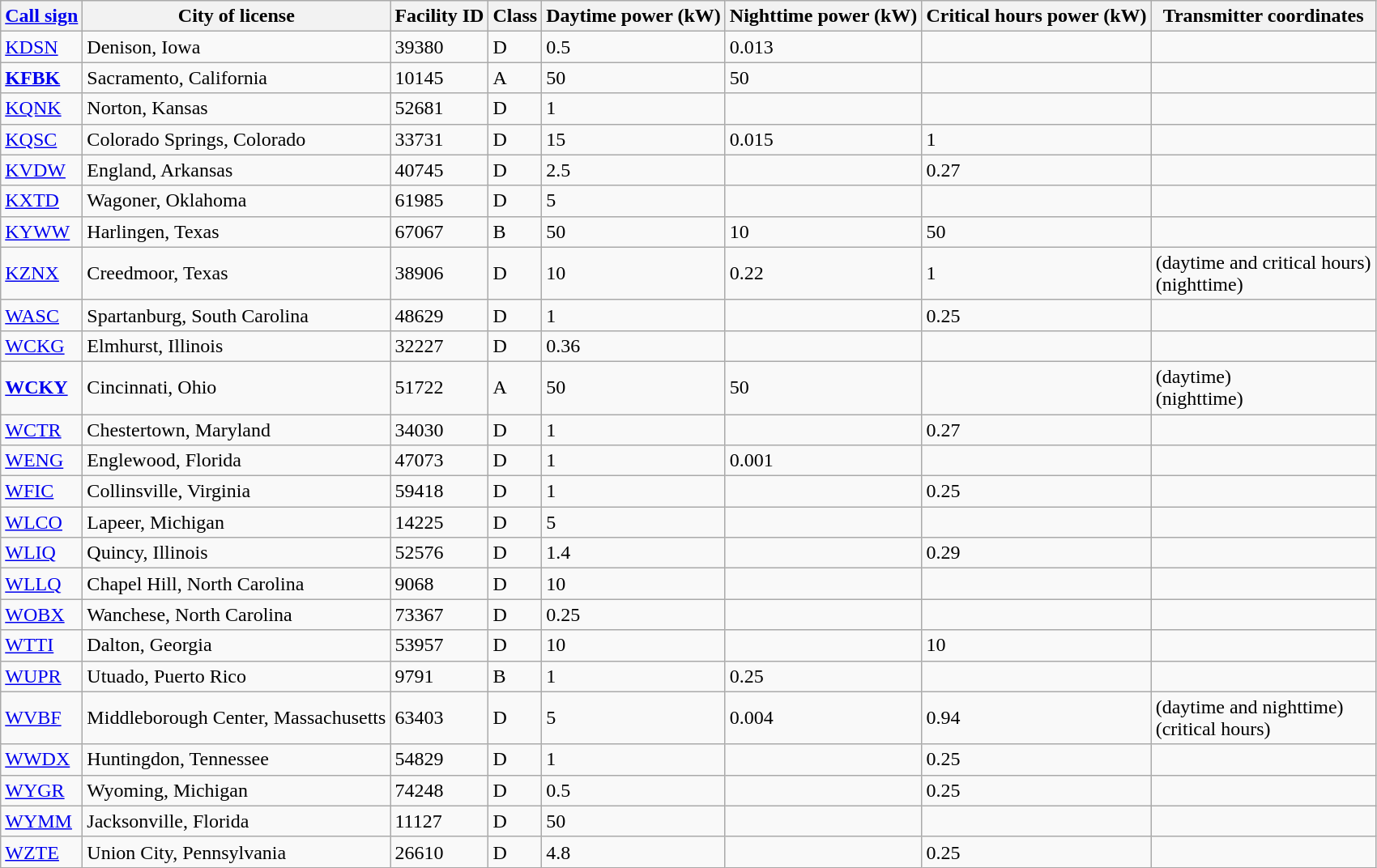<table class="wikitable sortable">
<tr>
<th><a href='#'>Call sign</a></th>
<th>City of license</th>
<th>Facility ID</th>
<th>Class</th>
<th>Daytime power (kW)</th>
<th>Nighttime power (kW)</th>
<th>Critical hours power (kW)</th>
<th>Transmitter coordinates</th>
</tr>
<tr>
<td><a href='#'>KDSN</a></td>
<td>Denison, Iowa</td>
<td>39380</td>
<td>D</td>
<td>0.5</td>
<td>0.013</td>
<td></td>
<td></td>
</tr>
<tr>
<td><strong><a href='#'>KFBK</a></strong></td>
<td>Sacramento, California</td>
<td>10145</td>
<td>A</td>
<td>50</td>
<td>50</td>
<td></td>
<td></td>
</tr>
<tr>
<td><a href='#'>KQNK</a></td>
<td>Norton, Kansas</td>
<td>52681</td>
<td>D</td>
<td>1</td>
<td></td>
<td></td>
<td></td>
</tr>
<tr>
<td><a href='#'>KQSC</a></td>
<td>Colorado Springs, Colorado</td>
<td>33731</td>
<td>D</td>
<td>15</td>
<td>0.015</td>
<td>1</td>
<td></td>
</tr>
<tr>
<td><a href='#'>KVDW</a></td>
<td>England, Arkansas</td>
<td>40745</td>
<td>D</td>
<td>2.5</td>
<td></td>
<td>0.27</td>
<td></td>
</tr>
<tr>
<td><a href='#'>KXTD</a></td>
<td>Wagoner, Oklahoma</td>
<td>61985</td>
<td>D</td>
<td>5</td>
<td></td>
<td></td>
<td></td>
</tr>
<tr>
<td><a href='#'>KYWW</a></td>
<td>Harlingen, Texas</td>
<td>67067</td>
<td>B</td>
<td>50</td>
<td>10</td>
<td>50</td>
<td></td>
</tr>
<tr>
<td><a href='#'>KZNX</a></td>
<td>Creedmoor, Texas</td>
<td>38906</td>
<td>D</td>
<td>10</td>
<td>0.22</td>
<td>1</td>
<td> (daytime and critical hours)<br> (nighttime)</td>
</tr>
<tr>
<td><a href='#'>WASC</a></td>
<td>Spartanburg, South Carolina</td>
<td>48629</td>
<td>D</td>
<td>1</td>
<td></td>
<td>0.25</td>
<td></td>
</tr>
<tr>
<td><a href='#'>WCKG</a></td>
<td>Elmhurst, Illinois</td>
<td>32227</td>
<td>D</td>
<td>0.36</td>
<td></td>
<td></td>
<td></td>
</tr>
<tr>
<td><strong><a href='#'>WCKY</a></strong></td>
<td>Cincinnati, Ohio</td>
<td>51722</td>
<td>A</td>
<td>50</td>
<td>50</td>
<td></td>
<td> (daytime)<br> (nighttime)</td>
</tr>
<tr>
<td><a href='#'>WCTR</a></td>
<td>Chestertown, Maryland</td>
<td>34030</td>
<td>D</td>
<td>1</td>
<td></td>
<td>0.27</td>
<td></td>
</tr>
<tr>
<td><a href='#'>WENG</a></td>
<td>Englewood, Florida</td>
<td>47073</td>
<td>D</td>
<td>1</td>
<td>0.001</td>
<td></td>
<td></td>
</tr>
<tr>
<td><a href='#'>WFIC</a></td>
<td>Collinsville, Virginia</td>
<td>59418</td>
<td>D</td>
<td>1</td>
<td></td>
<td>0.25</td>
<td></td>
</tr>
<tr>
<td><a href='#'>WLCO</a></td>
<td>Lapeer, Michigan</td>
<td>14225</td>
<td>D</td>
<td>5</td>
<td></td>
<td></td>
<td></td>
</tr>
<tr>
<td><a href='#'>WLIQ</a></td>
<td>Quincy, Illinois</td>
<td>52576</td>
<td>D</td>
<td>1.4</td>
<td></td>
<td>0.29</td>
<td></td>
</tr>
<tr>
<td><a href='#'>WLLQ</a></td>
<td>Chapel Hill, North Carolina</td>
<td>9068</td>
<td>D</td>
<td>10</td>
<td></td>
<td></td>
<td></td>
</tr>
<tr>
<td><a href='#'>WOBX</a></td>
<td>Wanchese, North Carolina</td>
<td>73367</td>
<td>D</td>
<td>0.25</td>
<td></td>
<td></td>
<td></td>
</tr>
<tr>
<td><a href='#'>WTTI</a></td>
<td>Dalton, Georgia</td>
<td>53957</td>
<td>D</td>
<td>10</td>
<td></td>
<td>10</td>
<td></td>
</tr>
<tr>
<td><a href='#'>WUPR</a></td>
<td>Utuado, Puerto Rico</td>
<td>9791</td>
<td>B</td>
<td>1</td>
<td>0.25</td>
<td></td>
<td></td>
</tr>
<tr>
<td><a href='#'>WVBF</a></td>
<td>Middleborough Center, Massachusetts</td>
<td>63403</td>
<td>D</td>
<td>5</td>
<td>0.004</td>
<td>0.94</td>
<td> (daytime and nighttime)<br> (critical hours)</td>
</tr>
<tr>
<td><a href='#'>WWDX</a></td>
<td>Huntingdon, Tennessee</td>
<td>54829</td>
<td>D</td>
<td>1</td>
<td></td>
<td>0.25</td>
<td></td>
</tr>
<tr>
<td><a href='#'>WYGR</a></td>
<td>Wyoming, Michigan</td>
<td>74248</td>
<td>D</td>
<td>0.5</td>
<td></td>
<td>0.25</td>
<td></td>
</tr>
<tr>
<td><a href='#'>WYMM</a></td>
<td>Jacksonville, Florida</td>
<td>11127</td>
<td>D</td>
<td>50</td>
<td></td>
<td></td>
<td></td>
</tr>
<tr>
<td><a href='#'>WZTE</a></td>
<td>Union City, Pennsylvania</td>
<td>26610</td>
<td>D</td>
<td>4.8</td>
<td></td>
<td>0.25</td>
<td></td>
</tr>
</table>
